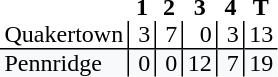<table style="border-collapse: collapse;">
<tr>
<th style="text-align: left;"></th>
<th style="text-align: center; padding: 0px 3px 0px 3px; width:12px;">1</th>
<th style="text-align: center; padding: 0px 3px 0px 3px; width:12px;">2</th>
<th style="text-align: center; padding: 0px 3px 0px 3px; width:12px;">3</th>
<th style="text-align: center; padding: 0px 3px 0px 3px; width:12px;">4</th>
<th style="text-align: center; padding: 0px 3px 0px 3px; width:12px;">T</th>
</tr>
<tr>
<td style="text-align: left; border-bottom: 1px solid black; padding: 0px 3px 0px 3px;">Quakertown</td>
<td style="border-left: 1px solid black; border-bottom: 1px solid black; text-align: right; padding: 0px 3px 0px 3px;">3</td>
<td style="border-left: 1px solid black; border-bottom: 1px solid black; text-align: right; padding: 0px 3px 0px 3px;">7</td>
<td style="border-left: 1px solid black; border-bottom: 1px solid black; text-align: right; padding: 0px 3px 0px 3px;">0</td>
<td style="border-left: 1px solid black; border-bottom: 1px solid black; text-align: right; padding: 0px 3px 0px 3px;">3</td>
<td style="border-left: 1px solid black; border-bottom: 1px solid black; text-align: right; padding: 0px 3px 0px 3px;">13</td>
</tr>
<tr>
<td style="background: #f8f9fa; text-align: left; padding: 0px 3px 0px 3px;">Pennridge</td>
<td style="background: #f8f9fa; border-left: 1px solid black; text-align: right; padding: 0px 3px 0px 3px;">0</td>
<td style="background: #f8f9fa; border-left: 1px solid black; text-align: right; padding: 0px 3px 0px 3px;">0</td>
<td style="background: #f8f9fa; border-left: 1px solid black; text-align: right; padding: 0px 3px 0px 3px;">12</td>
<td style="background: #f8f9fa; border-left: 1px solid black; text-align: right; padding: 0px 3px 0px 3px;">7</td>
<td style="background: #f8f9fa; border-left: 1px solid black; text-align: right; padding: 0px 3px 0px 3px;">19</td>
</tr>
</table>
